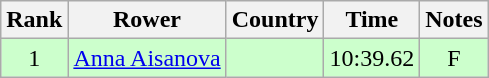<table class="wikitable" style="text-align:center">
<tr>
<th>Rank</th>
<th>Rower</th>
<th>Country</th>
<th>Time</th>
<th>Notes</th>
</tr>
<tr bgcolor=ccffcc>
<td>1</td>
<td align="left"><a href='#'>Anna Aisanova</a></td>
<td align="left"></td>
<td>10:39.62</td>
<td>F</td>
</tr>
</table>
